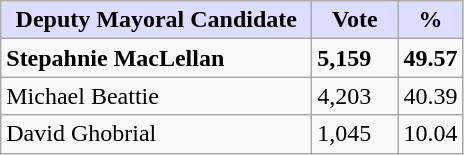<table class="wikitable">
<tr>
<th style="background:#ddf; width:200px;">Deputy Mayoral Candidate</th>
<th style="background:#ddf; width:50px;">Vote</th>
<th style="background:#ddf; width:30px;">%</th>
</tr>
<tr>
<td><strong>Stepahnie MacLellan</strong></td>
<td><strong>5,159</strong></td>
<td><strong>49.57</strong></td>
</tr>
<tr>
<td>Michael Beattie</td>
<td>4,203</td>
<td>40.39</td>
</tr>
<tr>
<td>David Ghobrial</td>
<td>1,045</td>
<td>10.04</td>
</tr>
</table>
